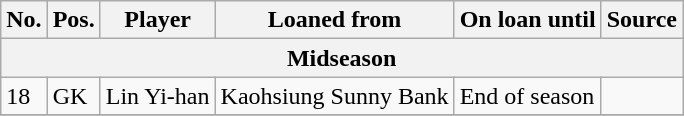<table class="wikitable sortable">
<tr>
<th>No.</th>
<th>Pos.</th>
<th>Player</th>
<th>Loaned from</th>
<th>On loan until</th>
<th>Source</th>
</tr>
<tr>
<th colspan=6>Midseason</th>
</tr>
<tr>
<td>18</td>
<td>GK</td>
<td>Lin Yi-han</td>
<td> Kaohsiung Sunny Bank</td>
<td>End of season</td>
<td></td>
</tr>
<tr>
</tr>
</table>
